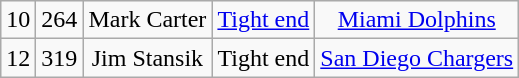<table class="wikitable" style="text-align:center">
<tr>
<td>10</td>
<td>264</td>
<td>Mark Carter</td>
<td><a href='#'>Tight end</a></td>
<td><a href='#'>Miami Dolphins</a></td>
</tr>
<tr>
<td>12</td>
<td>319</td>
<td>Jim Stansik</td>
<td>Tight end</td>
<td><a href='#'>San Diego Chargers</a></td>
</tr>
</table>
